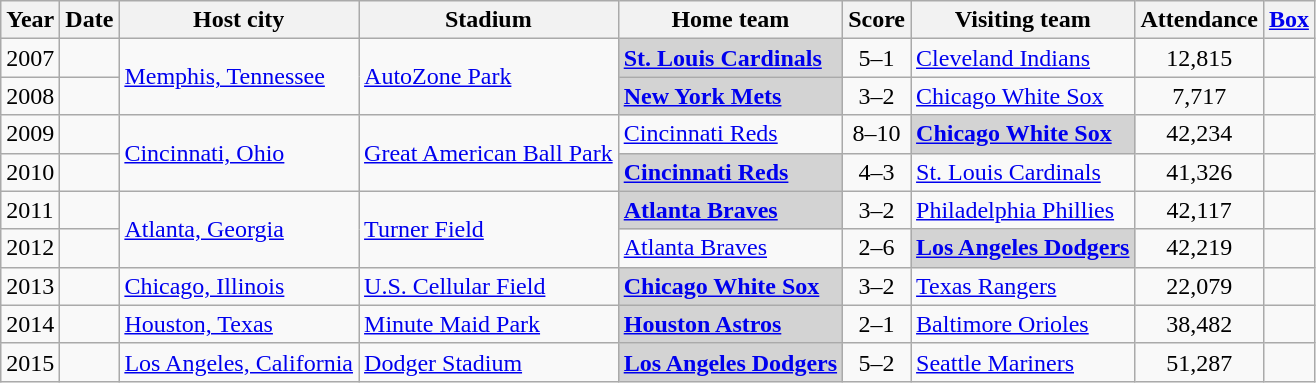<table class="wikitable sortable">
<tr>
<th>Year</th>
<th>Date</th>
<th>Host city</th>
<th>Stadium</th>
<th>Home team</th>
<th>Score</th>
<th>Visiting team</th>
<th>Attendance</th>
<th class=unsortable><a href='#'>Box</a></th>
</tr>
<tr>
<td>2007</td>
<td></td>
<td rowspan=2><a href='#'>Memphis, Tennessee</a></td>
<td rowspan=2><a href='#'>AutoZone Park</a></td>
<td bgcolor=lightgrey><strong><a href='#'>St. Louis Cardinals</a></strong></td>
<td align=center>5–1</td>
<td><a href='#'>Cleveland Indians</a></td>
<td align=center>12,815</td>
<td></td>
</tr>
<tr>
<td>2008</td>
<td></td>
<td bgcolor=lightgrey><strong><a href='#'>New York Mets</a></strong></td>
<td align=center>3–2</td>
<td><a href='#'>Chicago White Sox</a></td>
<td align=center>7,717</td>
<td></td>
</tr>
<tr>
<td>2009</td>
<td></td>
<td rowspan=2><a href='#'>Cincinnati, Ohio</a></td>
<td rowspan=2><a href='#'>Great American Ball Park</a></td>
<td><a href='#'>Cincinnati Reds</a></td>
<td align=center>8–10</td>
<td bgcolor=lightgrey><strong><a href='#'>Chicago White Sox</a></strong></td>
<td align=center>42,234</td>
<td></td>
</tr>
<tr>
<td>2010</td>
<td></td>
<td bgcolor=lightgrey><strong><a href='#'>Cincinnati Reds</a></strong></td>
<td align=center>4–3</td>
<td><a href='#'>St. Louis Cardinals</a></td>
<td align=center>41,326</td>
<td></td>
</tr>
<tr>
<td>2011</td>
<td></td>
<td rowspan=2><a href='#'>Atlanta, Georgia</a></td>
<td rowspan=2><a href='#'>Turner Field</a></td>
<td bgcolor=lightgrey><strong><a href='#'>Atlanta Braves</a></strong></td>
<td align=center>3–2</td>
<td><a href='#'>Philadelphia Phillies</a></td>
<td align=center>42,117</td>
<td></td>
</tr>
<tr>
<td>2012</td>
<td></td>
<td><a href='#'>Atlanta Braves</a></td>
<td align=center>2–6</td>
<td bgcolor=lightgrey><strong><a href='#'>Los Angeles Dodgers</a></strong></td>
<td align=center>42,219</td>
<td></td>
</tr>
<tr>
<td>2013</td>
<td></td>
<td><a href='#'>Chicago, Illinois</a></td>
<td><a href='#'>U.S. Cellular Field</a></td>
<td bgcolor=lightgrey><strong><a href='#'>Chicago White Sox</a></strong></td>
<td align=center>3–2</td>
<td><a href='#'>Texas Rangers</a></td>
<td align=center>22,079</td>
<td></td>
</tr>
<tr>
<td>2014</td>
<td></td>
<td><a href='#'>Houston, Texas</a></td>
<td><a href='#'>Minute Maid Park</a></td>
<td bgcolor=lightgrey><strong><a href='#'>Houston Astros</a></strong></td>
<td align=center>2–1</td>
<td><a href='#'>Baltimore Orioles</a></td>
<td align=center>38,482</td>
<td></td>
</tr>
<tr>
<td>2015</td>
<td></td>
<td><a href='#'>Los Angeles, California</a></td>
<td><a href='#'>Dodger Stadium</a></td>
<td bgcolor=lightgrey><strong><a href='#'>Los Angeles Dodgers</a></strong></td>
<td align=center>5–2</td>
<td><a href='#'>Seattle Mariners</a></td>
<td align=center>51,287</td>
<td></td>
</tr>
</table>
